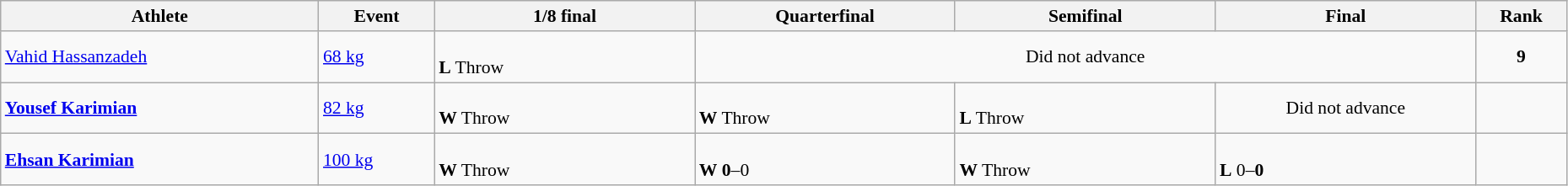<table class="wikitable" width="98%" style="text-align:left; font-size:90%">
<tr>
<th width="11%">Athlete</th>
<th width="4%">Event</th>
<th width="9%">1/8 final</th>
<th width="9%">Quarterfinal</th>
<th width="9%">Semifinal</th>
<th width="9%">Final</th>
<th width="3%">Rank</th>
</tr>
<tr>
<td><a href='#'>Vahid Hassanzadeh</a></td>
<td><a href='#'>68 kg</a></td>
<td><br><strong>L</strong> Throw</td>
<td colspan=3 align=center>Did not advance</td>
<td align=center><strong>9</strong></td>
</tr>
<tr>
<td><strong><a href='#'>Yousef Karimian</a></strong></td>
<td><a href='#'>82 kg</a></td>
<td><br><strong>W</strong> Throw</td>
<td><br><strong>W</strong> Throw</td>
<td><br><strong>L</strong> Throw</td>
<td align=center>Did not advance</td>
<td align=center></td>
</tr>
<tr>
<td><strong><a href='#'>Ehsan Karimian</a></strong></td>
<td><a href='#'>100 kg</a></td>
<td><br><strong>W</strong> Throw</td>
<td><br><strong>W</strong> <strong>0</strong>–0</td>
<td><br><strong>W</strong> Throw</td>
<td><br><strong>L</strong> 0–<strong>0</strong></td>
<td align=center></td>
</tr>
</table>
